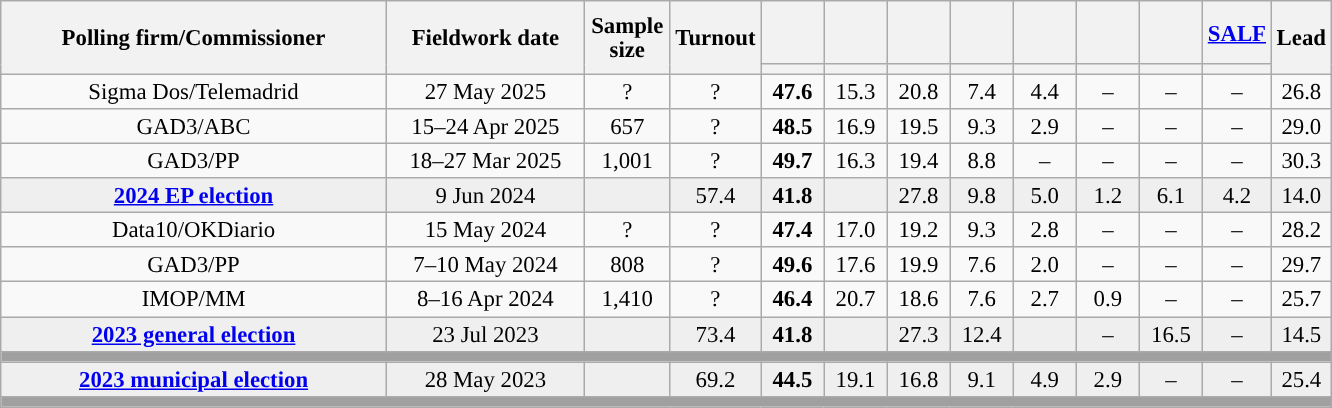<table class="wikitable collapsible" style="text-align:center; font-size:95%; line-height:16px;">
<tr style="height:42px;">
<th style="width:250px;" rowspan="2">Polling firm/Commissioner</th>
<th style="width:125px;" rowspan="2">Fieldwork date</th>
<th style="width:50px;" rowspan="2">Sample size</th>
<th style="width:45px;" rowspan="2">Turnout</th>
<th style="width:35px;"></th>
<th style="width:35px;"></th>
<th style="width:35px;"></th>
<th style="width:35px;"></th>
<th style="width:35px;"><br></th>
<th style="width:35px;"></th>
<th style="width:35px;"></th>
<th style="width:35px;"><a href='#'>SALF</a></th>
<th style="width:30px;" rowspan="2">Lead</th>
</tr>
<tr>
<th style="color:inherit;background:"></th>
<th style="color:inherit;background:"></th>
<th style="color:inherit;background:"></th>
<th style="color:inherit;background:"></th>
<th style="color:inherit;background:"></th>
<th style="color:inherit;background:"></th>
<th style="color:inherit;background:"></th>
<th style="color:inherit;background:"></th>
</tr>
<tr>
<td>Sigma Dos/Telemadrid</td>
<td>27 May 2025</td>
<td>?</td>
<td>?</td>
<td><strong>47.6</strong><br></td>
<td>15.3<br></td>
<td>20.8<br></td>
<td>7.4<br></td>
<td>4.4<br></td>
<td>–</td>
<td>–</td>
<td>–</td>
<td style="background:">26.8</td>
</tr>
<tr>
<td>GAD3/ABC</td>
<td>15–24 Apr 2025</td>
<td>657</td>
<td>?</td>
<td><strong>48.5</strong><br></td>
<td>16.9<br></td>
<td>19.5<br></td>
<td>9.3<br></td>
<td>2.9<br></td>
<td>–</td>
<td>–</td>
<td>–</td>
<td style="background:">29.0</td>
</tr>
<tr>
<td>GAD3/PP</td>
<td>18–27 Mar 2025</td>
<td>1,001</td>
<td>?</td>
<td><strong>49.7</strong><br></td>
<td>16.3<br></td>
<td>19.4<br></td>
<td>8.8<br></td>
<td>–</td>
<td>–</td>
<td>–</td>
<td>–</td>
<td style="background:">30.3</td>
</tr>
<tr style="background:#EFEFEF;">
<td><strong><a href='#'>2024 EP election</a></strong></td>
<td>9 Jun 2024</td>
<td></td>
<td>57.4</td>
<td><strong>41.8</strong><br></td>
<td></td>
<td>27.8<br></td>
<td>9.8<br></td>
<td>5.0<br></td>
<td>1.2<br></td>
<td>6.1<br></td>
<td>4.2<br></td>
<td style="background:">14.0</td>
</tr>
<tr>
<td>Data10/OKDiario</td>
<td>15 May 2024</td>
<td>?</td>
<td>?</td>
<td><strong>47.4</strong><br></td>
<td>17.0<br></td>
<td>19.2<br></td>
<td>9.3<br></td>
<td>2.8<br></td>
<td>–</td>
<td>–</td>
<td>–</td>
<td style="background:">28.2</td>
</tr>
<tr>
<td>GAD3/PP</td>
<td>7–10 May 2024</td>
<td>808</td>
<td>?</td>
<td><strong>49.6</strong><br></td>
<td>17.6<br></td>
<td>19.9<br></td>
<td>7.6<br></td>
<td>2.0<br></td>
<td>–</td>
<td>–</td>
<td>–</td>
<td style="background:">29.7</td>
</tr>
<tr>
<td>IMOP/MM</td>
<td>8–16 Apr 2024</td>
<td>1,410</td>
<td>?</td>
<td><strong>46.4</strong><br></td>
<td>20.7<br></td>
<td>18.6<br></td>
<td>7.6<br></td>
<td>2.7<br></td>
<td>0.9<br></td>
<td>–</td>
<td>–</td>
<td style="background:">25.7</td>
</tr>
<tr style="background:#EFEFEF;">
<td><strong><a href='#'>2023 general election</a></strong></td>
<td>23 Jul 2023</td>
<td></td>
<td>73.4</td>
<td><strong>41.8</strong><br></td>
<td></td>
<td>27.3<br></td>
<td>12.4<br></td>
<td></td>
<td>–</td>
<td>16.5<br></td>
<td>–</td>
<td style="background:">14.5</td>
</tr>
<tr>
<td colspan="13" style="background:#A0A0A0"></td>
</tr>
<tr style="background:#EFEFEF;">
<td><strong><a href='#'>2023 municipal election</a></strong></td>
<td>28 May 2023</td>
<td></td>
<td>69.2</td>
<td><strong>44.5</strong><br></td>
<td>19.1<br></td>
<td>16.8<br></td>
<td>9.1<br></td>
<td>4.9<br></td>
<td>2.9<br></td>
<td>–</td>
<td>–</td>
<td style="background:">25.4</td>
</tr>
<tr>
<td colspan="13" style="background:#A0A0A0"></td>
</tr>
</table>
